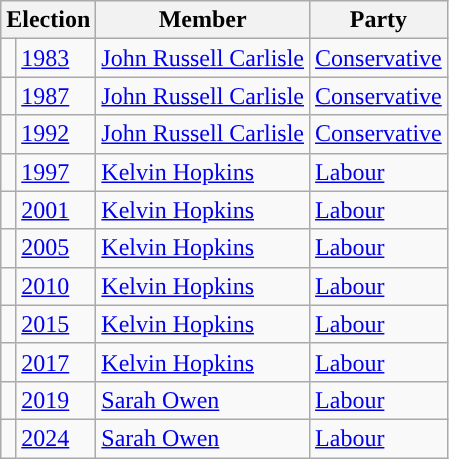<table class="wikitable">
<tr>
<th colspan="2">Election</th>
<th>Member</th>
<th>Party</th>
</tr>
<tr>
<td style="background-color: "></td>
<td><a href='#'>1983</a></td>
<td><a href='#'>John Russell Carlisle</a></td>
<td><a href='#'>Conservative</a></td>
</tr>
<tr>
<td style="background-color: "></td>
<td><a href='#'>1987</a></td>
<td><a href='#'>John Russell Carlisle</a></td>
<td><a href='#'>Conservative</a></td>
</tr>
<tr>
<td style="background-color: "></td>
<td><a href='#'>1992</a></td>
<td><a href='#'>John Russell Carlisle</a></td>
<td><a href='#'>Conservative</a></td>
</tr>
<tr>
<td style="background-color: "></td>
<td><a href='#'>1997</a></td>
<td><a href='#'>Kelvin Hopkins</a></td>
<td><a href='#'>Labour</a></td>
</tr>
<tr>
<td style="background-color: "></td>
<td><a href='#'>2001</a></td>
<td><a href='#'>Kelvin Hopkins</a></td>
<td><a href='#'>Labour</a></td>
</tr>
<tr>
<td style="background-color: "></td>
<td><a href='#'>2005</a></td>
<td><a href='#'>Kelvin Hopkins</a></td>
<td><a href='#'>Labour</a></td>
</tr>
<tr>
<td style="background-color: "></td>
<td><a href='#'>2010</a></td>
<td><a href='#'>Kelvin Hopkins</a></td>
<td><a href='#'>Labour</a></td>
</tr>
<tr>
<td style="background-color: "></td>
<td><a href='#'>2015</a></td>
<td><a href='#'>Kelvin Hopkins</a></td>
<td><a href='#'>Labour</a></td>
</tr>
<tr>
<td style="background-color: "></td>
<td><a href='#'>2017</a></td>
<td><a href='#'>Kelvin Hopkins</a></td>
<td><a href='#'>Labour</a></td>
</tr>
<tr>
<td style="background-color: "></td>
<td><a href='#'>2019</a></td>
<td><a href='#'>Sarah Owen</a></td>
<td><a href='#'>Labour</a></td>
</tr>
<tr>
<td style="background-color: "></td>
<td><a href='#'>2024</a></td>
<td><a href='#'>Sarah Owen</a></td>
<td><a href='#'>Labour</a></td>
</tr>
</table>
